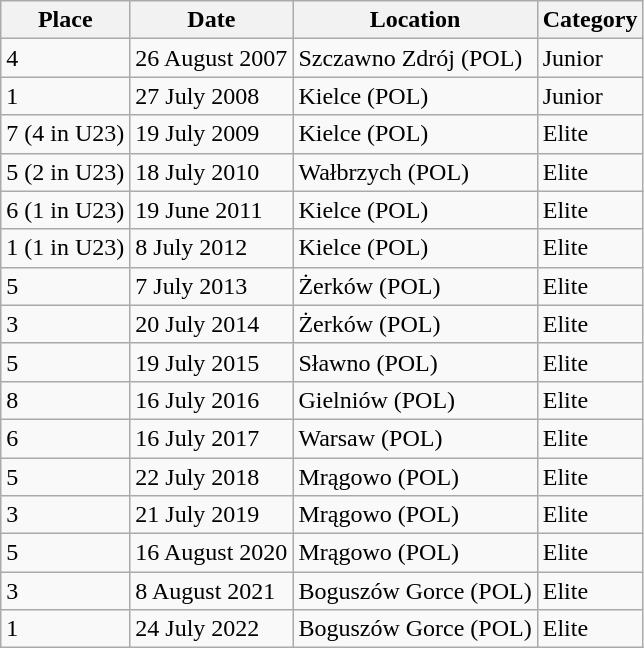<table class="wikitable">
<tr>
<th>Place</th>
<th>Date</th>
<th>Location</th>
<th>Category</th>
</tr>
<tr>
<td>4</td>
<td>26 August 2007</td>
<td>Szczawno Zdrój (POL)</td>
<td>Junior</td>
</tr>
<tr>
<td>1</td>
<td>27 July 2008</td>
<td>Kielce (POL)</td>
<td>Junior</td>
</tr>
<tr>
<td>7 (4 in U23)</td>
<td>19 July 2009</td>
<td>Kielce (POL)</td>
<td>Elite</td>
</tr>
<tr>
<td>5 (2 in U23)</td>
<td>18 July 2010</td>
<td>Wałbrzych (POL)</td>
<td>Elite</td>
</tr>
<tr>
<td>6 (1 in U23)</td>
<td>19 June 2011</td>
<td>Kielce (POL)</td>
<td>Elite</td>
</tr>
<tr>
<td>1 (1 in U23)</td>
<td>8 July 2012</td>
<td>Kielce (POL)</td>
<td>Elite</td>
</tr>
<tr>
<td>5</td>
<td>7 July 2013</td>
<td>Żerków (POL)</td>
<td>Elite</td>
</tr>
<tr>
<td>3</td>
<td>20 July 2014</td>
<td>Żerków (POL)</td>
<td>Elite</td>
</tr>
<tr>
<td>5</td>
<td>19 July 2015</td>
<td>Sławno (POL)</td>
<td>Elite</td>
</tr>
<tr>
<td>8</td>
<td>16 July 2016</td>
<td>Gielniów (POL)</td>
<td>Elite</td>
</tr>
<tr>
<td>6</td>
<td>16 July 2017</td>
<td>Warsaw (POL)</td>
<td>Elite</td>
</tr>
<tr>
<td>5</td>
<td>22 July 2018</td>
<td>Mrągowo (POL)</td>
<td>Elite</td>
</tr>
<tr>
<td>3</td>
<td>21 July 2019</td>
<td>Mrągowo (POL)</td>
<td>Elite</td>
</tr>
<tr>
<td>5</td>
<td>16 August 2020</td>
<td>Mrągowo (POL)</td>
<td>Elite</td>
</tr>
<tr>
<td>3</td>
<td>8 August 2021</td>
<td>Boguszów Gorce (POL)</td>
<td>Elite</td>
</tr>
<tr>
<td>1</td>
<td>24 July 2022</td>
<td>Boguszów Gorce (POL)</td>
<td>Elite</td>
</tr>
</table>
